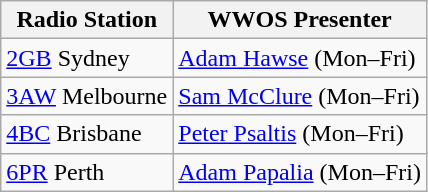<table class="wikitable">
<tr>
<th>Radio Station</th>
<th>WWOS Presenter</th>
</tr>
<tr>
<td><a href='#'>2GB</a> Sydney</td>
<td><a href='#'>Adam Hawse</a> (Mon–Fri)</td>
</tr>
<tr>
<td><a href='#'>3AW</a> Melbourne</td>
<td><a href='#'>Sam McClure</a> (Mon–Fri)</td>
</tr>
<tr>
<td><a href='#'>4BC</a> Brisbane</td>
<td><a href='#'>Peter Psaltis</a> (Mon–Fri)</td>
</tr>
<tr>
<td><a href='#'>6PR</a> Perth</td>
<td><a href='#'>Adam Papalia</a> (Mon–Fri)</td>
</tr>
</table>
